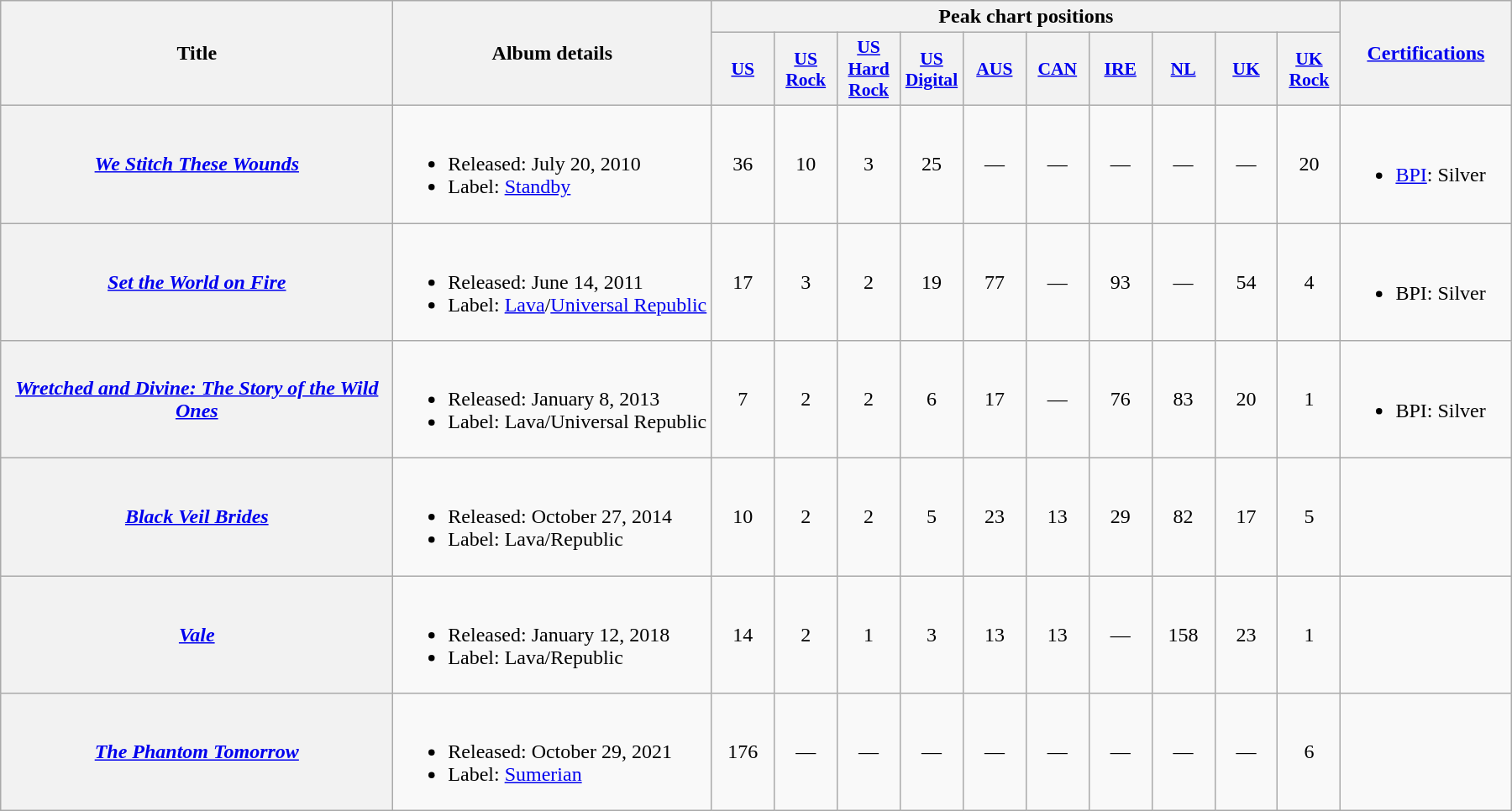<table class="wikitable plainrowheaders">
<tr>
<th rowspan="2" style="width:19em;">Title</th>
<th rowspan="2">Album details</th>
<th colspan="10">Peak chart positions</th>
<th scope="col" rowspan="2" style="width:8em;"><a href='#'>Certifications</a></th>
</tr>
<tr>
<th scope="col" style="width:3em;font-size:90%;"><a href='#'>US</a><br></th>
<th scope="col" style="width:3em;font-size:90%;"><a href='#'>US<br>Rock</a><br></th>
<th scope="col" style="width:3em;font-size:90%;"><a href='#'>US<br>Hard Rock</a><br></th>
<th scope="col" style="width:3em;font-size:90%;"><a href='#'>US<br>Digital</a><br></th>
<th scope="col" style="width:3em;font-size:90%;"><a href='#'>AUS</a><br></th>
<th scope="col" style="width:3em;font-size:90%;"><a href='#'>CAN</a><br></th>
<th scope="col" style="width:3em;font-size:90%;"><a href='#'>IRE</a><br></th>
<th scope="col" style="width:3em;font-size:90%;"><a href='#'>NL</a><br></th>
<th scope="col" style="width:3em;font-size:90%;"><a href='#'>UK</a><br></th>
<th scope="col" style="width:3em;font-size:90%;"><a href='#'>UK<br>Rock</a><br></th>
</tr>
<tr>
<th scope="row"><em><a href='#'>We Stitch These Wounds</a></em></th>
<td><br><ul><li>Released: July 20, 2010</li><li>Label: <a href='#'>Standby</a></li></ul></td>
<td style="text-align:center;">36</td>
<td style="text-align:center;">10</td>
<td style="text-align:center;">3</td>
<td style="text-align:center;">25</td>
<td style="text-align:center;">—</td>
<td style="text-align:center;">—</td>
<td style="text-align:center;">—</td>
<td style="text-align:center;">—</td>
<td style="text-align:center;">—</td>
<td style="text-align:center;">20</td>
<td><br><ul><li><a href='#'>BPI</a>: Silver</li></ul></td>
</tr>
<tr>
<th scope="row"><em><a href='#'>Set the World on Fire</a></em></th>
<td><br><ul><li>Released: June 14, 2011</li><li>Label: <a href='#'>Lava</a>/<a href='#'>Universal Republic</a></li></ul></td>
<td style="text-align:center;">17</td>
<td style="text-align:center;">3</td>
<td style="text-align:center;">2</td>
<td style="text-align:center;">19</td>
<td style="text-align:center;">77</td>
<td style="text-align:center;">—</td>
<td style="text-align:center;">93</td>
<td style="text-align:center;">—</td>
<td style="text-align:center;">54</td>
<td style="text-align:center;">4</td>
<td><br><ul><li>BPI: Silver</li></ul></td>
</tr>
<tr>
<th scope="row"><em><a href='#'>Wretched and Divine: The Story of the Wild Ones</a></em></th>
<td><br><ul><li>Released: January 8, 2013</li><li>Label: Lava/Universal Republic</li></ul></td>
<td style="text-align:center;">7</td>
<td style="text-align:center;">2</td>
<td style="text-align:center;">2</td>
<td style="text-align:center;">6</td>
<td style="text-align:center;">17</td>
<td style="text-align:center;">—</td>
<td style="text-align:center;">76</td>
<td style="text-align:center;">83</td>
<td style="text-align:center;">20</td>
<td style="text-align:center;">1</td>
<td><br><ul><li>BPI: Silver</li></ul></td>
</tr>
<tr>
<th scope="row"><em><a href='#'>Black Veil Brides</a></em></th>
<td><br><ul><li>Released: October 27, 2014</li><li>Label: Lava/Republic</li></ul></td>
<td style="text-align:center;">10</td>
<td style="text-align:center;">2</td>
<td style="text-align:center;">2</td>
<td style="text-align:center;">5</td>
<td style="text-align:center;">23</td>
<td style="text-align:center;">13</td>
<td style="text-align:center;">29</td>
<td style="text-align:center;">82</td>
<td style="text-align:center;">17</td>
<td style="text-align:center;">5</td>
<td></td>
</tr>
<tr>
<th scope="row"><em><a href='#'>Vale</a></em></th>
<td><br><ul><li>Released: January 12, 2018</li><li>Label: Lava/Republic</li></ul></td>
<td style="text-align:center;">14</td>
<td style="text-align:center;">2</td>
<td style="text-align:center;">1</td>
<td style="text-align:center;">3</td>
<td style="text-align:center;">13</td>
<td style="text-align:center;">13</td>
<td style="text-align:center;">—</td>
<td style="text-align:center;">158</td>
<td style="text-align:center;">23</td>
<td style="text-align:center;">1</td>
<td></td>
</tr>
<tr>
<th scope="row"><em><a href='#'>The Phantom Tomorrow</a></em></th>
<td><br><ul><li>Released: October 29, 2021</li><li>Label: <a href='#'>Sumerian</a></li></ul></td>
<td style="text-align:center;">176</td>
<td style="text-align:center;">—</td>
<td style="text-align:center;">—</td>
<td style="text-align:center;">—</td>
<td style="text-align:center;">—</td>
<td style="text-align:center;">—</td>
<td style="text-align:center;">—</td>
<td style="text-align:center;">—</td>
<td style="text-align:center;">—</td>
<td style="text-align:center;">6</td>
<td></td>
</tr>
</table>
